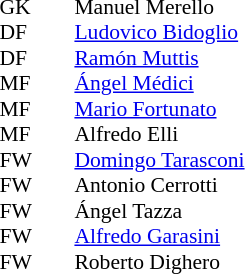<table style="font-size:90%; margin:0.2em auto;" cellspacing="0" cellpadding="0">
<tr>
<th width="25"></th>
<th width="25"></th>
</tr>
<tr>
<td>GK</td>
<td></td>
<td> Manuel Merello</td>
</tr>
<tr>
<td>DF</td>
<td></td>
<td> <a href='#'>Ludovico Bidoglio</a></td>
</tr>
<tr>
<td>DF</td>
<td></td>
<td> <a href='#'>Ramón Muttis</a></td>
</tr>
<tr>
<td>MF</td>
<td></td>
<td> <a href='#'>Ángel Médici</a></td>
</tr>
<tr>
<td>MF</td>
<td></td>
<td> <a href='#'>Mario Fortunato</a></td>
</tr>
<tr>
<td>MF</td>
<td></td>
<td> Alfredo Elli</td>
</tr>
<tr>
<td>FW</td>
<td></td>
<td> <a href='#'>Domingo Tarasconi</a></td>
</tr>
<tr>
<td>FW</td>
<td></td>
<td> Antonio Cerrotti</td>
</tr>
<tr>
<td>FW</td>
<td></td>
<td> Ángel Tazza</td>
</tr>
<tr>
<td>FW</td>
<td></td>
<td> <a href='#'>Alfredo Garasini</a></td>
</tr>
<tr>
<td>FW</td>
<td></td>
<td> Roberto Dighero</td>
</tr>
</table>
